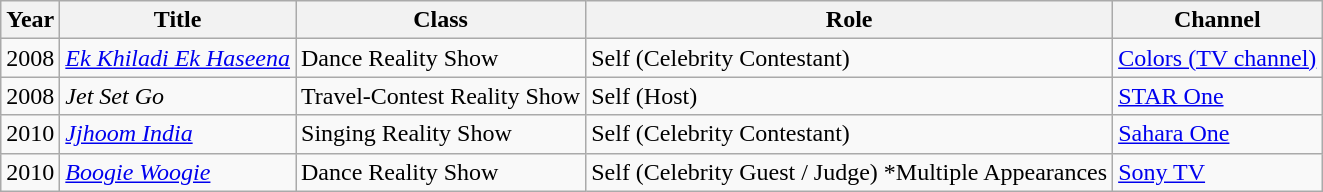<table class="wikitable sortable">
<tr>
<th>Year</th>
<th>Title</th>
<th>Class</th>
<th>Role</th>
<th>Channel</th>
</tr>
<tr>
<td>2008</td>
<td><em><a href='#'>Ek Khiladi Ek Haseena</a></em></td>
<td>Dance Reality Show</td>
<td>Self (Celebrity Contestant)</td>
<td><a href='#'>Colors (TV channel)</a></td>
</tr>
<tr>
<td>2008</td>
<td><em>Jet Set Go</em></td>
<td>Travel-Contest Reality Show</td>
<td>Self (Host)</td>
<td><a href='#'>STAR One</a></td>
</tr>
<tr>
<td>2010</td>
<td><em><a href='#'>Jjhoom India</a></em></td>
<td>Singing Reality Show</td>
<td>Self (Celebrity Contestant)</td>
<td><a href='#'>Sahara One</a></td>
</tr>
<tr>
<td>2010</td>
<td><em><a href='#'>Boogie Woogie</a></em></td>
<td>Dance Reality Show</td>
<td>Self (Celebrity Guest / Judge) *Multiple Appearances</td>
<td><a href='#'>Sony TV</a></td>
</tr>
</table>
